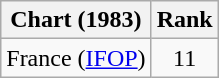<table class="wikitable">
<tr>
<th>Chart (1983)</th>
<th>Rank</th>
</tr>
<tr>
<td>France (<a href='#'>IFOP</a>)</td>
<td align="center">11</td>
</tr>
</table>
